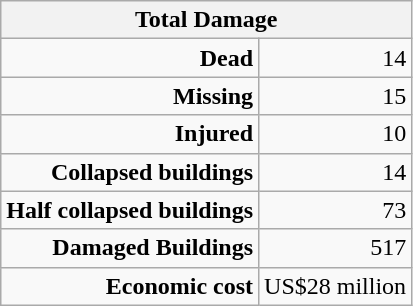<table class="wikitable" style="text-align:right">
<tr>
<th colspan="2">Total Damage</th>
</tr>
<tr>
<td><strong>Dead</strong></td>
<td>14</td>
</tr>
<tr>
<td><strong>Missing</strong></td>
<td>15</td>
</tr>
<tr>
<td><strong>Injured</strong></td>
<td>10</td>
</tr>
<tr>
<td><strong>Collapsed buildings</strong></td>
<td>14</td>
</tr>
<tr>
<td><strong>Half collapsed buildings</strong></td>
<td>73</td>
</tr>
<tr>
<td><strong>Damaged Buildings</strong></td>
<td>517</td>
</tr>
<tr>
<td><strong>Economic cost</strong></td>
<td>US$28 million</td>
</tr>
</table>
